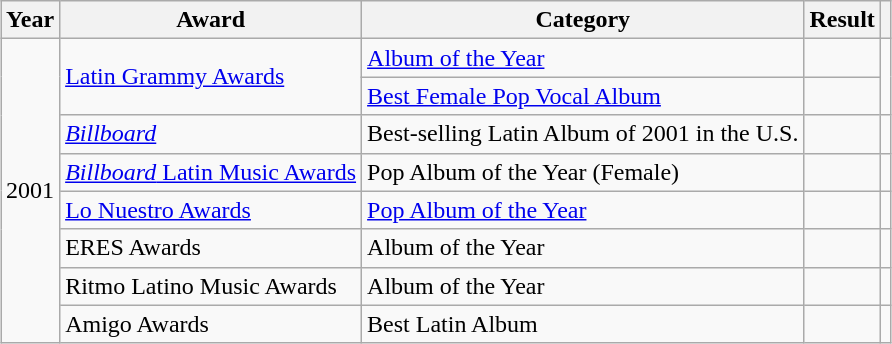<table class="wikitable sortable plainrowheaders" style="margin-left: auto; margin-right: auto; border: none;">
<tr>
<th scope="col">Year</th>
<th scope="col">Award</th>
<th scope="col">Category</th>
<th scope="col">Result</th>
<th scope="col" class="unsortable"></th>
</tr>
<tr>
<td rowspan="8" style="text-align:center;">2001</td>
<td rowspan="2"><a href='#'>Latin Grammy Awards</a></td>
<td><a href='#'>Album of the Year</a></td>
<td></td>
<td rowspan="2" style="text-align:center;"></td>
</tr>
<tr>
<td><a href='#'>Best Female Pop Vocal Album</a></td>
<td></td>
</tr>
<tr>
<td><em><a href='#'>Billboard</a></em></td>
<td>Best-selling Latin Album of 2001 in the U.S.</td>
<td></td>
<td style="text-align:center;"></td>
</tr>
<tr>
<td><a href='#'><em>Billboard</em> Latin Music Awards</a></td>
<td>Pop Album of the Year (Female)</td>
<td></td>
<td></td>
</tr>
<tr>
<td><a href='#'>Lo Nuestro Awards</a></td>
<td><a href='#'>Pop Album of the Year</a></td>
<td></td>
<td style="text-align:center;"></td>
</tr>
<tr>
<td>ERES Awards</td>
<td>Album of the Year</td>
<td></td>
<td style="text-align:center;"></td>
</tr>
<tr>
<td>Ritmo Latino Music Awards</td>
<td>Album of the Year</td>
<td></td>
<td style="text-align:center;"></td>
</tr>
<tr>
<td>Amigo Awards</td>
<td>Best Latin Album</td>
<td></td>
<td style="text-align:center;"></td>
</tr>
<tr>
</tr>
</table>
